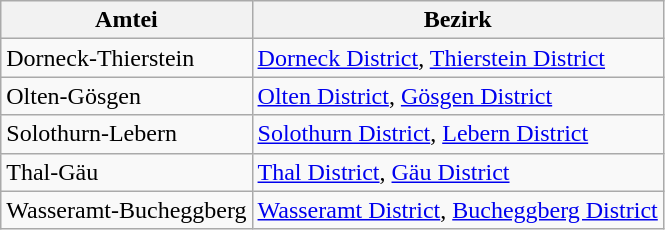<table class="wikitable sortable">
<tr>
<th>Amtei</th>
<th>Bezirk</th>
</tr>
<tr>
<td>Dorneck-Thierstein</td>
<td><a href='#'>Dorneck District</a>, <a href='#'>Thierstein District</a></td>
</tr>
<tr>
<td>Olten-Gösgen</td>
<td><a href='#'>Olten District</a>, <a href='#'>Gösgen District</a></td>
</tr>
<tr>
<td>Solothurn-Lebern</td>
<td><a href='#'>Solothurn District</a>, <a href='#'>Lebern District</a></td>
</tr>
<tr>
<td>Thal-Gäu</td>
<td><a href='#'>Thal District</a>, <a href='#'>Gäu District</a></td>
</tr>
<tr>
<td>Wasseramt-Bucheggberg</td>
<td><a href='#'>Wasseramt District</a>, <a href='#'>Bucheggberg District</a></td>
</tr>
</table>
